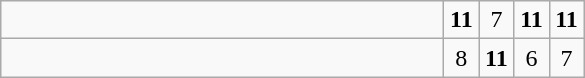<table class="wikitable">
<tr>
<td style="width:18em"></td>
<td align=center style="width:1em"><strong>11</strong></td>
<td align=center style="width:1em">7</td>
<td align=center style="width:1em"><strong>11</strong></td>
<td align=center style="width:1em"><strong>11</strong></td>
</tr>
<tr>
<td style="width:18em"></td>
<td align=center style="width:1em">8</td>
<td align=center style="width:1em"><strong>11</strong></td>
<td align=center style="width:1em">6</td>
<td align=center style="width:1em">7</td>
</tr>
</table>
